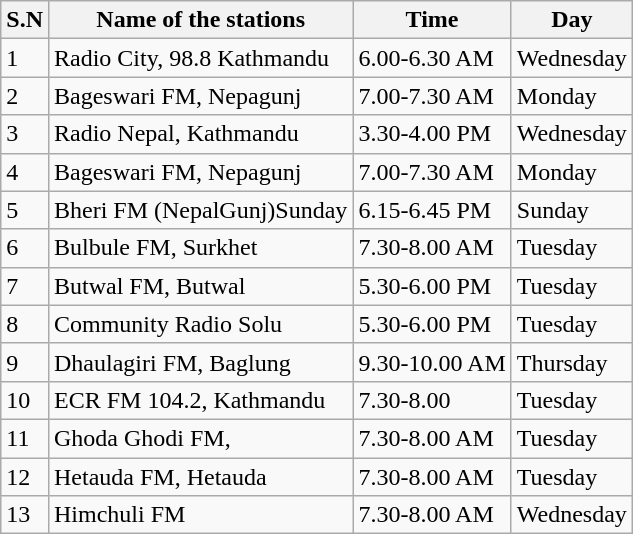<table class="wikitable" border="1">
<tr>
<th>S.N</th>
<th>Name of the stations</th>
<th>Time</th>
<th>Day</th>
</tr>
<tr>
<td>1</td>
<td>Radio City, 98.8 Kathmandu</td>
<td>6.00-6.30 AM</td>
<td>Wednesday</td>
</tr>
<tr>
<td>2</td>
<td>Bageswari FM, Nepagunj</td>
<td>7.00-7.30 AM</td>
<td>Monday</td>
</tr>
<tr>
<td>3</td>
<td>Radio Nepal, Kathmandu</td>
<td>3.30-4.00 PM</td>
<td>Wednesday</td>
</tr>
<tr>
<td>4</td>
<td>Bageswari FM, Nepagunj</td>
<td>7.00-7.30 AM</td>
<td>Monday</td>
</tr>
<tr>
<td>5</td>
<td>Bheri FM (NepalGunj)Sunday</td>
<td>6.15-6.45 PM</td>
<td>Sunday</td>
</tr>
<tr>
<td>6</td>
<td>Bulbule FM, Surkhet</td>
<td>7.30-8.00 AM</td>
<td>Tuesday</td>
</tr>
<tr>
<td>7</td>
<td>Butwal FM, Butwal</td>
<td>5.30-6.00 PM</td>
<td>Tuesday</td>
</tr>
<tr>
<td>8</td>
<td>Community Radio Solu</td>
<td>5.30-6.00 PM</td>
<td>Tuesday</td>
</tr>
<tr>
<td>9</td>
<td>Dhaulagiri FM, Baglung</td>
<td>9.30-10.00 AM</td>
<td>Thursday</td>
</tr>
<tr>
<td>10</td>
<td>ECR FM 104.2, Kathmandu</td>
<td>7.30-8.00</td>
<td>Tuesday</td>
</tr>
<tr>
<td>11</td>
<td>Ghoda Ghodi FM,</td>
<td>7.30-8.00 AM</td>
<td>Tuesday</td>
</tr>
<tr>
<td>12</td>
<td>Hetauda FM, Hetauda</td>
<td>7.30-8.00 AM</td>
<td>Tuesday</td>
</tr>
<tr>
<td>13</td>
<td>Himchuli FM</td>
<td>7.30-8.00 AM</td>
<td>Wednesday</td>
</tr>
</table>
